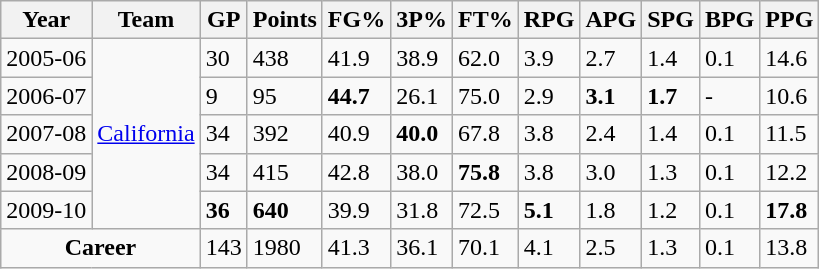<table class="wikitable sortable">
<tr>
<th>Year</th>
<th>Team</th>
<th>GP</th>
<th>Points</th>
<th>FG%</th>
<th>3P%</th>
<th>FT%</th>
<th>RPG</th>
<th>APG</th>
<th>SPG</th>
<th>BPG</th>
<th>PPG</th>
</tr>
<tr>
<td>2005-06</td>
<td rowspan=5><a href='#'>California</a></td>
<td>30</td>
<td>438</td>
<td>41.9</td>
<td>38.9</td>
<td>62.0</td>
<td>3.9</td>
<td>2.7</td>
<td>1.4</td>
<td>0.1</td>
<td>14.6</td>
</tr>
<tr>
<td>2006-07</td>
<td>9</td>
<td>95</td>
<td><strong>44.7</strong></td>
<td>26.1</td>
<td>75.0</td>
<td>2.9</td>
<td><strong>3.1</strong></td>
<td><strong>1.7</strong></td>
<td>-</td>
<td>10.6</td>
</tr>
<tr>
<td>2007-08</td>
<td>34</td>
<td>392</td>
<td>40.9</td>
<td><strong>40.0</strong></td>
<td>67.8</td>
<td>3.8</td>
<td>2.4</td>
<td>1.4</td>
<td>0.1</td>
<td>11.5</td>
</tr>
<tr>
<td>2008-09</td>
<td>34</td>
<td>415</td>
<td>42.8</td>
<td>38.0</td>
<td><strong>75.8</strong></td>
<td>3.8</td>
<td>3.0</td>
<td>1.3</td>
<td>0.1</td>
<td>12.2</td>
</tr>
<tr>
<td>2009-10</td>
<td><strong>36</strong></td>
<td><strong>640</strong></td>
<td>39.9</td>
<td>31.8</td>
<td>72.5</td>
<td><strong>5.1</strong></td>
<td>1.8</td>
<td>1.2</td>
<td>0.1</td>
<td><strong>17.8</strong></td>
</tr>
<tr class="sortbottom">
<td colspan=2 align=center><strong>Career</strong></td>
<td>143</td>
<td>1980</td>
<td>41.3</td>
<td>36.1</td>
<td>70.1</td>
<td>4.1</td>
<td>2.5</td>
<td>1.3</td>
<td>0.1</td>
<td>13.8</td>
</tr>
</table>
